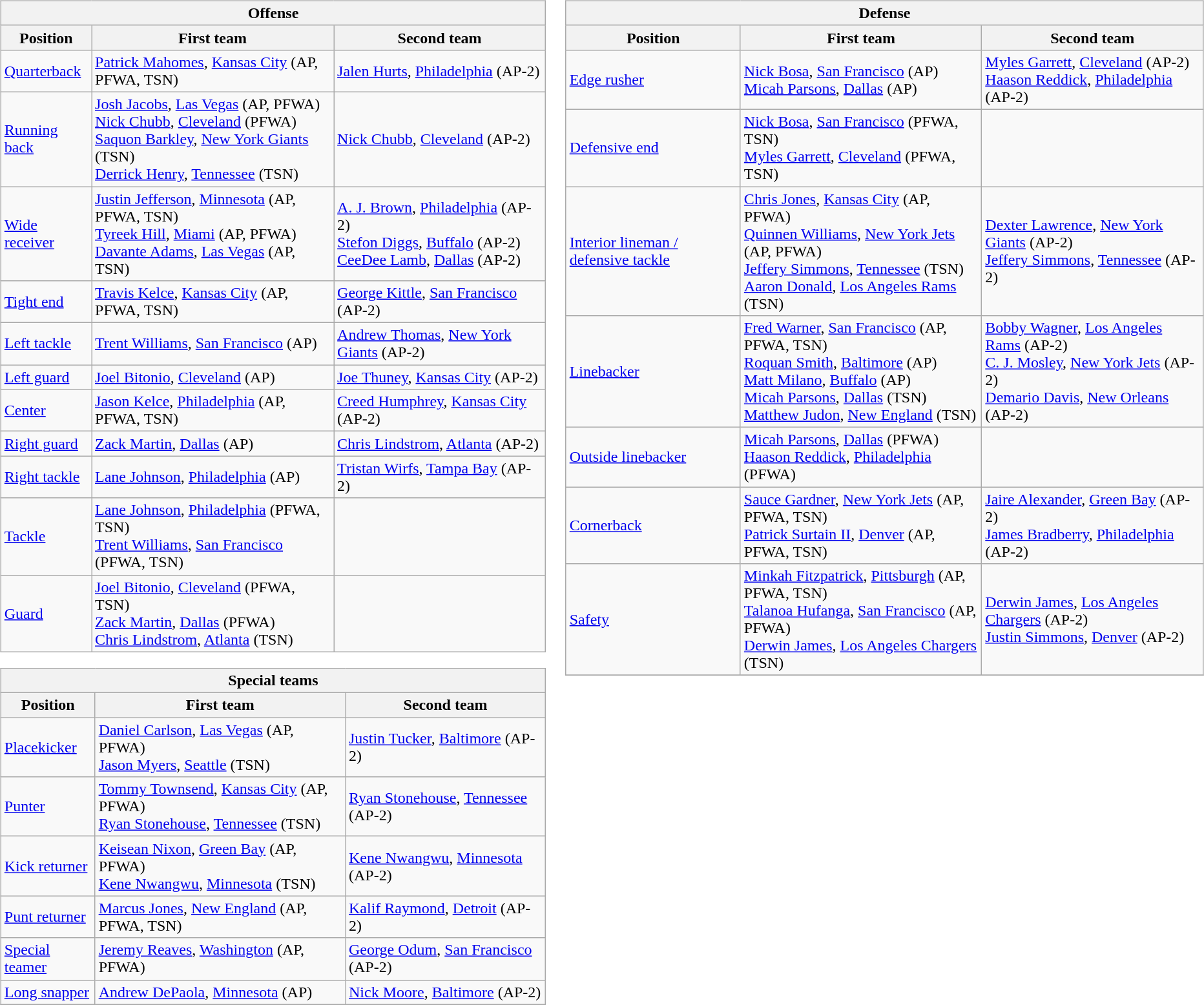<table border="0">
<tr valign="top">
<td><br><table class="wikitable">
<tr>
<th colspan="3">Offense</th>
</tr>
<tr>
<th>Position</th>
<th>First team</th>
<th>Second team</th>
</tr>
<tr>
<td><a href='#'>Quarterback</a></td>
<td><a href='#'>Patrick Mahomes</a>, <a href='#'>Kansas City</a> (AP, PFWA, TSN)</td>
<td><a href='#'>Jalen Hurts</a>, <a href='#'>Philadelphia</a> (AP-2)</td>
</tr>
<tr>
<td><a href='#'>Running back</a></td>
<td><a href='#'>Josh Jacobs</a>, <a href='#'>Las Vegas</a> (AP, PFWA)<br><a href='#'>Nick Chubb</a>, <a href='#'>Cleveland</a> (PFWA)<br><a href='#'>Saquon Barkley</a>, <a href='#'>New York Giants</a> (TSN)<br><a href='#'>Derrick Henry</a>, <a href='#'>Tennessee</a> (TSN)</td>
<td><a href='#'>Nick Chubb</a>, <a href='#'>Cleveland</a> (AP-2)</td>
</tr>
<tr>
<td><a href='#'>Wide receiver</a></td>
<td><a href='#'>Justin Jefferson</a>, <a href='#'>Minnesota</a> (AP, PFWA, TSN)<br><a href='#'>Tyreek Hill</a>, <a href='#'>Miami</a> (AP, PFWA)<br><a href='#'>Davante Adams</a>, <a href='#'>Las Vegas</a> (AP, TSN)</td>
<td><a href='#'>A. J. Brown</a>, <a href='#'>Philadelphia</a> (AP-2)<br><a href='#'>Stefon Diggs</a>, <a href='#'>Buffalo</a> (AP-2)<br><a href='#'>CeeDee Lamb</a>, <a href='#'>Dallas</a> (AP-2)</td>
</tr>
<tr>
<td><a href='#'>Tight end</a></td>
<td><a href='#'>Travis Kelce</a>, <a href='#'>Kansas City</a> (AP, PFWA, TSN)</td>
<td><a href='#'>George Kittle</a>, <a href='#'>San Francisco</a> (AP-2)</td>
</tr>
<tr>
<td><a href='#'>Left tackle</a></td>
<td><a href='#'>Trent Williams</a>, <a href='#'>San Francisco</a> (AP)</td>
<td><a href='#'>Andrew Thomas</a>, <a href='#'>New York Giants</a> (AP-2)</td>
</tr>
<tr>
<td><a href='#'>Left guard</a></td>
<td><a href='#'>Joel Bitonio</a>, <a href='#'>Cleveland</a> (AP)</td>
<td><a href='#'>Joe Thuney</a>, <a href='#'>Kansas City</a> (AP-2)</td>
</tr>
<tr>
<td><a href='#'>Center</a></td>
<td><a href='#'>Jason Kelce</a>, <a href='#'>Philadelphia</a> (AP, PFWA, TSN)</td>
<td><a href='#'>Creed Humphrey</a>, <a href='#'>Kansas City</a> (AP-2)</td>
</tr>
<tr>
<td><a href='#'>Right guard</a></td>
<td><a href='#'>Zack Martin</a>, <a href='#'>Dallas</a> (AP)</td>
<td><a href='#'>Chris Lindstrom</a>, <a href='#'>Atlanta</a> (AP-2)</td>
</tr>
<tr>
<td><a href='#'>Right tackle</a></td>
<td><a href='#'>Lane Johnson</a>, <a href='#'>Philadelphia</a> (AP)</td>
<td><a href='#'>Tristan Wirfs</a>, <a href='#'>Tampa Bay</a> (AP-2)</td>
</tr>
<tr>
<td><a href='#'>Tackle</a></td>
<td><a href='#'>Lane Johnson</a>, <a href='#'>Philadelphia</a> (PFWA, TSN)<br><a href='#'>Trent Williams</a>, <a href='#'>San Francisco</a> (PFWA, TSN)</td>
<td></td>
</tr>
<tr>
<td><a href='#'>Guard</a></td>
<td><a href='#'>Joel Bitonio</a>, <a href='#'>Cleveland</a> (PFWA, TSN)<br><a href='#'>Zack Martin</a>, <a href='#'>Dallas</a> (PFWA)<br><a href='#'>Chris Lindstrom</a>, <a href='#'>Atlanta</a> (TSN)</td>
<td></td>
</tr>
</table>
<table class="wikitable">
<tr>
<th colspan="3">Special teams</th>
</tr>
<tr>
<th>Position</th>
<th>First team</th>
<th>Second team</th>
</tr>
<tr>
<td><a href='#'>Placekicker</a></td>
<td><a href='#'>Daniel Carlson</a>, <a href='#'>Las Vegas</a> (AP, PFWA)<br><a href='#'>Jason Myers</a>, <a href='#'>Seattle</a> (TSN)</td>
<td><a href='#'>Justin Tucker</a>,  <a href='#'>Baltimore</a> (AP-2)</td>
</tr>
<tr>
<td><a href='#'>Punter</a></td>
<td><a href='#'>Tommy Townsend</a>, <a href='#'>Kansas City</a> (AP, PFWA)<br><a href='#'>Ryan Stonehouse</a>, <a href='#'>Tennessee</a> (TSN)</td>
<td><a href='#'>Ryan Stonehouse</a>, <a href='#'>Tennessee</a> (AP-2)</td>
</tr>
<tr>
<td><a href='#'>Kick returner</a></td>
<td><a href='#'>Keisean Nixon</a>, <a href='#'>Green Bay</a> (AP, PFWA)<br><a href='#'>Kene Nwangwu</a>, <a href='#'>Minnesota</a> (TSN)</td>
<td><a href='#'>Kene Nwangwu</a>, <a href='#'>Minnesota</a> (AP-2)</td>
</tr>
<tr>
<td><a href='#'>Punt returner</a></td>
<td><a href='#'>Marcus Jones</a>, <a href='#'>New England</a> (AP, PFWA, TSN)</td>
<td><a href='#'>Kalif Raymond</a>, <a href='#'>Detroit</a> (AP-2)</td>
</tr>
<tr>
<td><a href='#'>Special teamer</a></td>
<td><a href='#'>Jeremy Reaves</a>, <a href='#'>Washington</a> (AP, PFWA)</td>
<td><a href='#'>George Odum</a>, <a href='#'>San Francisco</a> (AP-2)</td>
</tr>
<tr>
<td><a href='#'>Long snapper</a></td>
<td><a href='#'>Andrew DePaola</a>, <a href='#'>Minnesota</a> (AP)</td>
<td><a href='#'>Nick Moore</a>, <a href='#'>Baltimore</a> (AP-2)</td>
</tr>
<tr>
</tr>
</table>
</td>
<td styles="padding-left:40px;"><br><table class="wikitable">
<tr>
<th colspan="3">Defense</th>
</tr>
<tr>
<th>Position</th>
<th>First team</th>
<th>Second team</th>
</tr>
<tr>
<td><a href='#'>Edge rusher</a></td>
<td><a href='#'>Nick Bosa</a>, <a href='#'>San Francisco</a> (AP)<br><a href='#'>Micah Parsons</a>, <a href='#'>Dallas</a> (AP)</td>
<td><a href='#'>Myles Garrett</a>, <a href='#'>Cleveland</a> (AP-2)<br><a href='#'>Haason Reddick</a>, <a href='#'>Philadelphia</a> (AP-2)</td>
</tr>
<tr>
<td><a href='#'>Defensive end</a></td>
<td><a href='#'>Nick Bosa</a>, <a href='#'>San Francisco</a> (PFWA, TSN)<br><a href='#'>Myles Garrett</a>, <a href='#'>Cleveland</a> (PFWA, TSN)</td>
<td></td>
</tr>
<tr>
<td><a href='#'>Interior lineman / defensive tackle</a></td>
<td><a href='#'>Chris Jones</a>, <a href='#'>Kansas City</a> (AP, PFWA)<br><a href='#'>Quinnen Williams</a>, <a href='#'>New York Jets</a> (AP, PFWA)<br><a href='#'>Jeffery Simmons</a>, <a href='#'>Tennessee</a> (TSN)<br><a href='#'>Aaron Donald</a>, <a href='#'>Los Angeles Rams</a> (TSN)</td>
<td><a href='#'>Dexter Lawrence</a>, <a href='#'>New York Giants</a> (AP-2)<br><a href='#'>Jeffery Simmons</a>, <a href='#'>Tennessee</a> (AP-2)</td>
</tr>
<tr>
<td><a href='#'>Linebacker</a></td>
<td><a href='#'>Fred Warner</a>, <a href='#'>San Francisco</a> (AP, PFWA, TSN)<br><a href='#'>Roquan Smith</a>, <a href='#'>Baltimore</a> (AP)<br><a href='#'>Matt Milano</a>, <a href='#'>Buffalo</a> (AP)<br><a href='#'>Micah Parsons</a>, <a href='#'>Dallas</a> (TSN)<br><a href='#'>Matthew Judon</a>, <a href='#'>New England</a> (TSN)</td>
<td><a href='#'>Bobby Wagner</a>, <a href='#'>Los Angeles Rams</a> (AP-2)<br><a href='#'>C. J. Mosley</a>, <a href='#'>New York Jets</a> (AP-2)<br><a href='#'>Demario Davis</a>, <a href='#'>New Orleans</a> (AP-2)</td>
</tr>
<tr>
<td><a href='#'>Outside linebacker</a></td>
<td><a href='#'>Micah Parsons</a>, <a href='#'>Dallas</a> (PFWA)<br><a href='#'>Haason Reddick</a>, <a href='#'>Philadelphia</a> (PFWA)</td>
<td></td>
</tr>
<tr>
<td><a href='#'>Cornerback</a></td>
<td><a href='#'>Sauce Gardner</a>, <a href='#'>New York Jets</a> (AP, PFWA, TSN)<br><a href='#'>Patrick Surtain II</a>, <a href='#'>Denver</a> (AP, PFWA, TSN)</td>
<td><a href='#'>Jaire Alexander</a>, <a href='#'>Green Bay</a> (AP-2)<br><a href='#'>James Bradberry</a>, <a href='#'>Philadelphia</a> (AP-2)</td>
</tr>
<tr>
<td><a href='#'>Safety</a></td>
<td><a href='#'>Minkah Fitzpatrick</a>, <a href='#'>Pittsburgh</a> (AP, PFWA, TSN)<br><a href='#'>Talanoa Hufanga</a>, <a href='#'>San Francisco</a> (AP, PFWA)<br><a href='#'>Derwin James</a>, <a href='#'>Los Angeles Chargers</a> (TSN)</td>
<td><a href='#'>Derwin James</a>, <a href='#'>Los Angeles Chargers</a> (AP-2)<br><a href='#'>Justin Simmons</a>, <a href='#'>Denver</a> (AP-2)</td>
</tr>
<tr>
</tr>
</table>
</td>
</tr>
</table>
